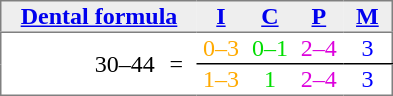<table cellspacing="0" style="float: right; margin-left: 1em; text-align: center; border: solid 1px gray;" class="Zahnformel" align="right" border="1" rules="none">
<tr style="background-color: #eeeeee;">
<th colspan="2" style="border-bottom: solid 1px gray; width: 8em;"><a href='#'>Dental formula</a></th>
<th style="border-bottom: solid 1px gray; width: 12.5%"><a href='#'>I</a></th>
<th style="border-bottom: solid 1px gray; width: 12.5%"><a href='#'>C</a></th>
<th style="border-bottom: solid 1px gray; width: 12.5%"><a href='#'>P</a></th>
<th style="border-bottom: solid 1px gray; width: 12.5%"><a href='#'>M</a></th>
</tr>
<tr>
<td rowspan="2" style="text-align: right;">30–44</td>
<td rowspan="2">=</td>
<td style="border-bottom: solid 1px black; color: #ffaa00;">0–3</td>
<td style="border-bottom: solid 1px black; color: #00dd00;">0–1</td>
<td style="border-bottom: solid 1px black; color: #dd00dd;">2–4</td>
<td style="border-bottom: solid 1px black; color: #0000ff;">3</td>
</tr>
<tr>
<td style="color: #ffaa00;">1–3</td>
<td style="color: #00dd00;">1</td>
<td style="color: #dd00dd;">2–4</td>
<td style="color: #0000ff;">3</td>
</tr>
</table>
